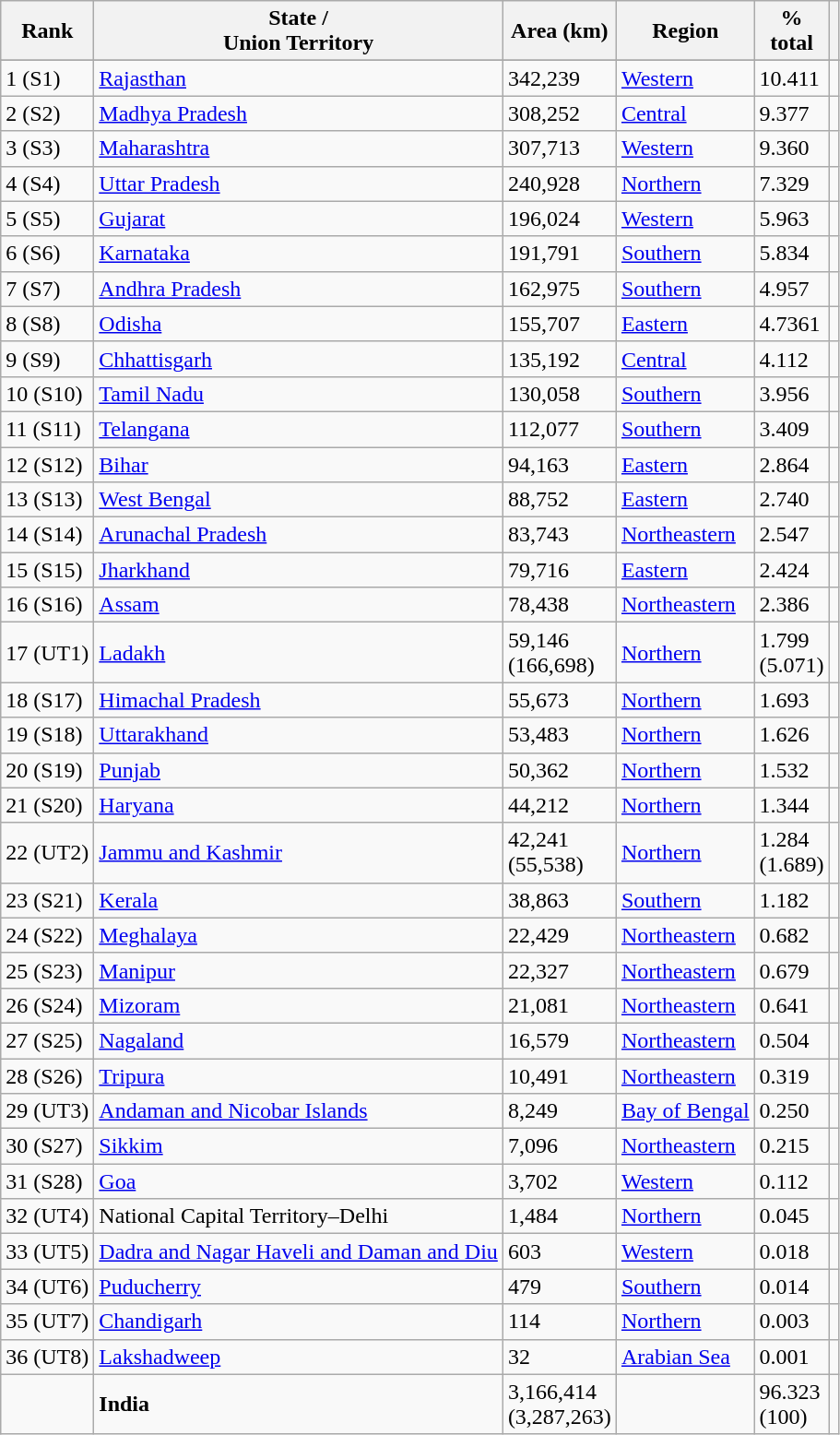<table class="wikitable sortable sticky-header col2left col4left" >
<tr>
<th>Rank</th>
<th>State /<br>Union Territory</th>
<th class=data-sort-type:number>Area (km)</th>
<th>Region</th>
<th>%<br>total</th>
<th></th>
</tr>
<tr>
</tr>
<tr>
<td>1 (S1)</td>
<td><a href='#'>Rajasthan</a></td>
<td>342,239</td>
<td><a href='#'>Western</a></td>
<td>10.411</td>
<td></td>
</tr>
<tr>
<td>2 (S2)</td>
<td><a href='#'>Madhya Pradesh</a></td>
<td>308,252</td>
<td><a href='#'>Central</a></td>
<td>9.377</td>
<td></td>
</tr>
<tr>
<td>3 (S3)</td>
<td><a href='#'>Maharashtra</a></td>
<td>307,713</td>
<td><a href='#'>Western</a></td>
<td>9.360</td>
<td></td>
</tr>
<tr>
<td>4 (S4)</td>
<td><a href='#'>Uttar Pradesh</a></td>
<td>240,928</td>
<td><a href='#'>Northern</a></td>
<td>7.329</td>
<td></td>
</tr>
<tr>
<td>5 (S5)</td>
<td><a href='#'>Gujarat</a></td>
<td>196,024</td>
<td><a href='#'>Western</a></td>
<td>5.963</td>
<td></td>
</tr>
<tr>
<td>6 (S6)</td>
<td><a href='#'>Karnataka</a></td>
<td>191,791</td>
<td><a href='#'>Southern</a></td>
<td>5.834</td>
<td></td>
</tr>
<tr>
<td>7 (S7)</td>
<td><a href='#'>Andhra Pradesh</a></td>
<td>162,975</td>
<td><a href='#'>Southern</a></td>
<td>4.957</td>
<td></td>
</tr>
<tr>
<td>8 (S8)</td>
<td><a href='#'>Odisha</a></td>
<td>155,707</td>
<td><a href='#'>Eastern</a></td>
<td>4.7361</td>
<td></td>
</tr>
<tr>
<td>9 (S9)</td>
<td><a href='#'>Chhattisgarh</a></td>
<td>135,192</td>
<td><a href='#'>Central</a></td>
<td>4.112</td>
<td></td>
</tr>
<tr>
<td>10 (S10)</td>
<td><a href='#'>Tamil Nadu</a></td>
<td>130,058</td>
<td><a href='#'>Southern</a></td>
<td>3.956</td>
<td></td>
</tr>
<tr>
<td>11 (S11)</td>
<td><a href='#'>Telangana</a></td>
<td>112,077</td>
<td><a href='#'>Southern</a></td>
<td>3.409</td>
<td></td>
</tr>
<tr>
<td>12 (S12)</td>
<td><a href='#'>Bihar</a></td>
<td>94,163</td>
<td><a href='#'>Eastern</a></td>
<td>2.864</td>
<td></td>
</tr>
<tr>
<td>13 (S13)</td>
<td><a href='#'>West Bengal</a></td>
<td>88,752</td>
<td><a href='#'>Eastern</a></td>
<td>2.740</td>
<td></td>
</tr>
<tr>
<td>14 (S14)</td>
<td><a href='#'>Arunachal Pradesh</a></td>
<td>83,743</td>
<td><a href='#'>Northeastern</a></td>
<td>2.547</td>
<td></td>
</tr>
<tr>
<td>15 (S15)</td>
<td><a href='#'>Jharkhand</a></td>
<td>79,716</td>
<td><a href='#'>Eastern</a></td>
<td>2.424</td>
<td></td>
</tr>
<tr>
<td>16 (S16)</td>
<td><a href='#'>Assam</a></td>
<td>78,438</td>
<td><a href='#'>Northeastern</a></td>
<td>2.386</td>
<td></td>
</tr>
<tr>
<td>17 (UT1)</td>
<td><a href='#'>Ladakh</a></td>
<td>59,146<br>(166,698)</td>
<td><a href='#'>Northern</a></td>
<td>1.799<br>(5.071)</td>
<td></td>
</tr>
<tr>
<td>18 (S17)</td>
<td><a href='#'>Himachal Pradesh</a></td>
<td>55,673</td>
<td><a href='#'>Northern</a></td>
<td>1.693</td>
<td></td>
</tr>
<tr>
<td>19 (S18)</td>
<td><a href='#'>Uttarakhand</a></td>
<td>53,483</td>
<td><a href='#'>Northern</a></td>
<td>1.626</td>
<td></td>
</tr>
<tr>
<td>20 (S19)</td>
<td><a href='#'>Punjab</a></td>
<td>50,362</td>
<td><a href='#'>Northern</a></td>
<td>1.532</td>
<td></td>
</tr>
<tr>
<td>21 (S20)</td>
<td><a href='#'>Haryana</a></td>
<td>44,212</td>
<td><a href='#'>Northern</a></td>
<td>1.344</td>
<td></td>
</tr>
<tr>
<td>22 (UT2)</td>
<td><a href='#'>Jammu and Kashmir</a></td>
<td>42,241<br>(55,538)</td>
<td><a href='#'>Northern</a></td>
<td>1.284<br>(1.689)</td>
<td></td>
</tr>
<tr>
<td>23 (S21)</td>
<td><a href='#'>Kerala</a></td>
<td>38,863</td>
<td><a href='#'>Southern</a></td>
<td>1.182</td>
<td></td>
</tr>
<tr>
<td>24 (S22)</td>
<td><a href='#'>Meghalaya</a></td>
<td>22,429</td>
<td><a href='#'>Northeastern</a></td>
<td>0.682</td>
<td></td>
</tr>
<tr>
<td>25 (S23)</td>
<td><a href='#'>Manipur</a></td>
<td>22,327</td>
<td><a href='#'>Northeastern</a></td>
<td>0.679</td>
<td></td>
</tr>
<tr>
<td>26 (S24)</td>
<td><a href='#'>Mizoram</a></td>
<td>21,081</td>
<td><a href='#'>Northeastern</a></td>
<td>0.641</td>
<td></td>
</tr>
<tr>
<td>27 (S25)</td>
<td><a href='#'>Nagaland</a></td>
<td>16,579</td>
<td><a href='#'>Northeastern</a></td>
<td>0.504</td>
<td></td>
</tr>
<tr>
<td>28 (S26)</td>
<td><a href='#'>Tripura</a></td>
<td>10,491</td>
<td><a href='#'>Northeastern</a></td>
<td>0.319</td>
<td></td>
</tr>
<tr>
<td>29 (UT3)</td>
<td><a href='#'>Andaman and Nicobar Islands</a></td>
<td>8,249</td>
<td><a href='#'>Bay of Bengal</a></td>
<td>0.250</td>
<td></td>
</tr>
<tr>
<td>30 (S27)</td>
<td><a href='#'>Sikkim</a></td>
<td>7,096</td>
<td><a href='#'>Northeastern</a></td>
<td>0.215</td>
<td></td>
</tr>
<tr>
<td>31 (S28)</td>
<td><a href='#'>Goa</a></td>
<td>3,702</td>
<td><a href='#'>Western</a></td>
<td>0.112</td>
<td></td>
</tr>
<tr>
<td>32 (UT4)</td>
<td>National Capital Territory–Delhi</td>
<td>1,484</td>
<td><a href='#'>Northern</a></td>
<td>0.045</td>
<td></td>
</tr>
<tr>
<td>33 (UT5)</td>
<td><a href='#'>Dadra and Nagar Haveli and Daman and Diu</a></td>
<td>603</td>
<td><a href='#'>Western</a></td>
<td>0.018</td>
<td></td>
</tr>
<tr>
<td>34 (UT6)</td>
<td><a href='#'>Puducherry</a></td>
<td>479</td>
<td><a href='#'>Southern</a></td>
<td>0.014</td>
<td></td>
</tr>
<tr>
<td>35 (UT7)</td>
<td><a href='#'>Chandigarh</a></td>
<td>114</td>
<td><a href='#'>Northern</a></td>
<td>0.003</td>
<td></td>
</tr>
<tr>
<td>36 (UT8)</td>
<td><a href='#'>Lakshadweep</a></td>
<td>32</td>
<td><a href='#'>Arabian Sea</a></td>
<td>0.001</td>
<td></td>
</tr>
<tr>
<td></td>
<td><strong>India</strong></td>
<td>3,166,414<br>(3,287,263)</td>
<td></td>
<td>96.323<br>(100)</td>
<td></td>
</tr>
</table>
